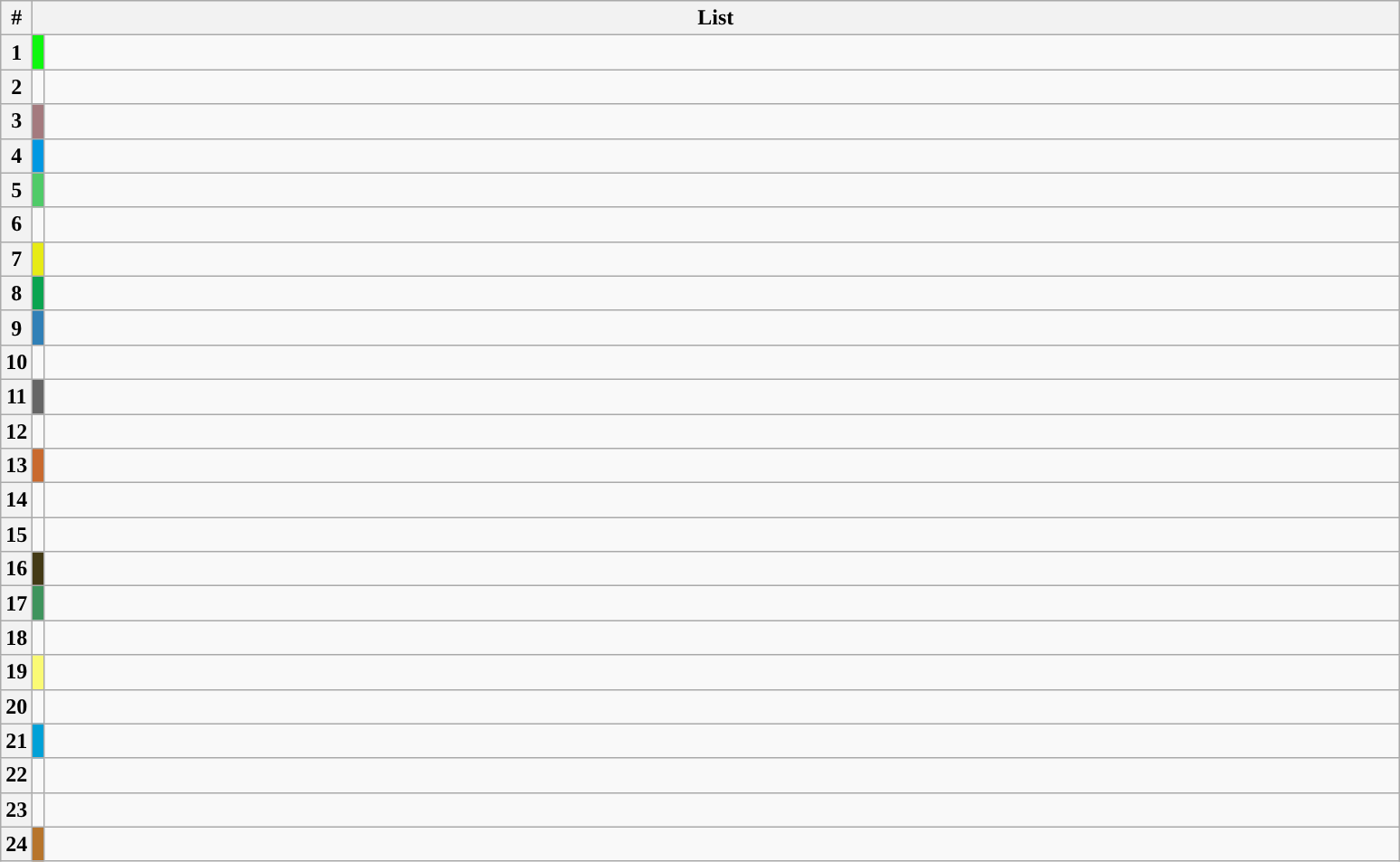<table class=wikitable>
<tr>
<th>#</th>
<th colspan=2 width=1000>List</th>
</tr>
<tr>
<th>1</th>
<td width="1" bgcolor="#0EF70E"></td>
<td><br>



</td>
</tr>
<tr>
<th>2</th>
<td width="1"></td>
<td><br>



</td>
</tr>
<tr>
<th>3</th>
<td width="1" bgcolor="#A47A7E"></td>
<td><br>



</td>
</tr>
<tr>
<th>4</th>
<td width="1" bgcolor="#0198E2"></td>
<td><br>



</td>
</tr>
<tr>
<th>5</th>
<td width="1" bgcolor="#4FCB68"></td>
<td><br>



</td>
</tr>
<tr>
<th>6</th>
<td width="1"></td>
<td><br>



</td>
</tr>
<tr>
<th>7</th>
<td width="1" bgcolor="#E7EB16"></td>
<td><br>



</td>
</tr>
<tr>
<th>8</th>
<td width="1" bgcolor="#0AA450"></td>
<td><br>



</td>
</tr>
<tr>
<th>9</th>
<td width="1" bgcolor="#3080B7"></td>
<td><br>



</td>
</tr>
<tr>
<th>10</th>
<td width="1"></td>
<td><br>



</td>
</tr>
<tr>
<th>11</th>
<td width="1" bgcolor="#666666"></td>
<td><br>



</td>
</tr>
<tr>
<th>12</th>
<td width="1"></td>
<td><br>



</td>
</tr>
<tr>
<th>13</th>
<td width="1" bgcolor="#C96A2F"></td>
<td><br>



</td>
</tr>
<tr>
<th>14</th>
<td width="1"></td>
<td><br>



</td>
</tr>
<tr>
<th>15</th>
<td width="1"></td>
<td><br>



</td>
</tr>
<tr>
<th>16</th>
<td width="1" bgcolor="#433A16"></td>
<td><br>



</td>
</tr>
<tr>
<th>17</th>
<td width="1" bgcolor="#3F945D"></td>
<td><br>



</td>
</tr>
<tr>
<th>18</th>
<td width="1"></td>
<td><br>



</td>
</tr>
<tr>
<th>19</th>
<td width="1" bgcolor="#FAFA75"></td>
<td><br>



</td>
</tr>
<tr .>
<th>20</th>
<td width="1"></td>
<td><br>



</td>
</tr>
<tr>
<th>21</th>
<td width="1" bgcolor="#00A1D7"></td>
<td><br>



</td>
</tr>
<tr>
<th>22</th>
<td width="1"></td>
<td><br>



</td>
</tr>
<tr>
<th>23</th>
<td width="1"></td>
<td><br>



</td>
</tr>
<tr>
<th>24</th>
<td width="1" bgcolor="#B7752C"></td>
<td><br>



</td>
</tr>
</table>
